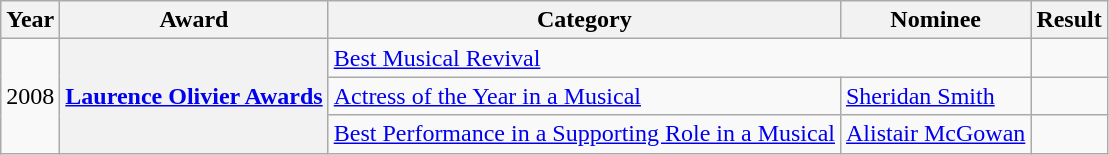<table class="wikitable">
<tr>
<th scope="col">Year</th>
<th scope="col">Award</th>
<th scope="col">Category</th>
<th scope="col">Nominee</th>
<th scope="col">Result</th>
</tr>
<tr>
<td rowspan="3">2008</td>
<th scope="row" rowspan="3"><a href='#'>Laurence Olivier Awards</a></th>
<td colspan="2"><a href='#'>Best Musical Revival</a></td>
<td></td>
</tr>
<tr>
<td><a href='#'>Actress of the Year in a Musical</a></td>
<td><a href='#'>Sheridan Smith</a></td>
<td></td>
</tr>
<tr>
<td><a href='#'>Best Performance in a Supporting Role in a Musical</a></td>
<td><a href='#'>Alistair McGowan</a></td>
<td></td>
</tr>
</table>
